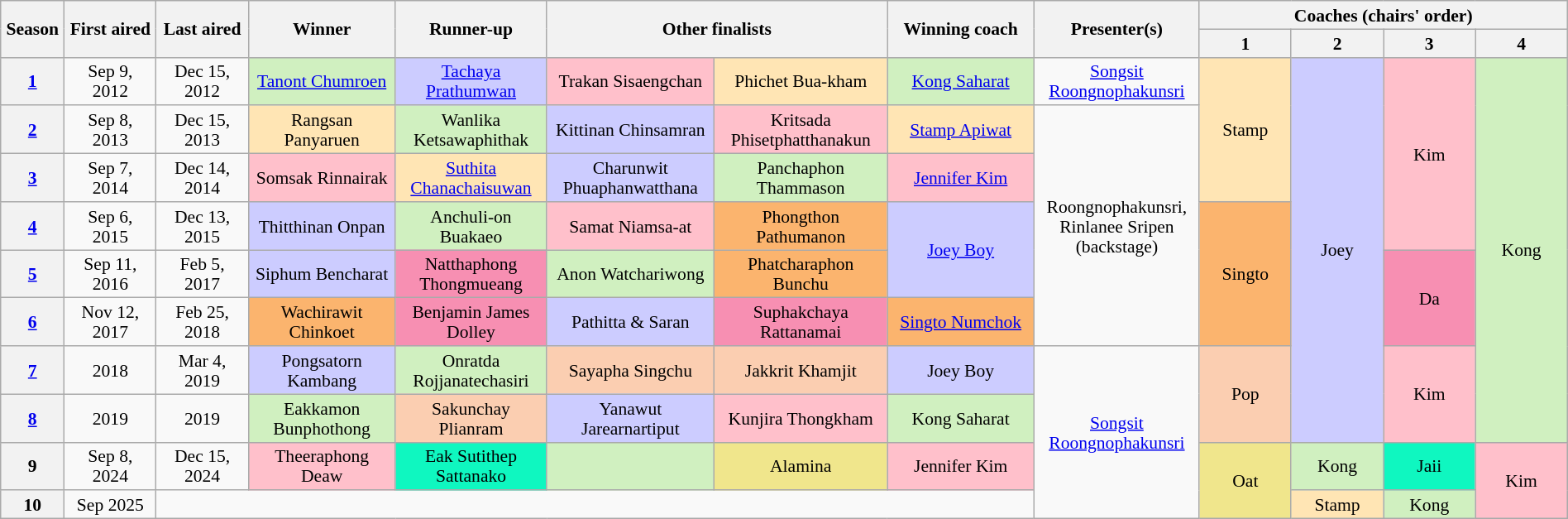<table class="wikitable" style="text-align:center; font-size:90%; line-height:16px; width:100%">
<tr>
<th rowspan="2" scope="col" width="1%">Season</th>
<th rowspan="2" scope="col" width="5%">First aired</th>
<th rowspan="2" scope="col" width="5%">Last aired</th>
<th rowspan="2" scope="col" width="8%">Winner</th>
<th rowspan="2" scope="col" width="8%">Runner-up</th>
<th rowspan="2" colspan="2" width="24%">Other finalists</th>
<th rowspan="2" scope="col" width="8%">Winning coach</th>
<th rowspan="2" scope="col" width="6%">Presenter(s)</th>
<th colspan="4" scope="col" nowrap>Coaches (chairs' order)</th>
</tr>
<tr>
<th width="5%">1</th>
<th width="5%">2</th>
<th width="5%">3</th>
<th width="5%">4</th>
</tr>
<tr>
<th scope="row"><a href='#'>1</a></th>
<td>Sep 9, 2012</td>
<td>Dec 15, 2012</td>
<td style="background:#d0f0c0"><a href='#'>Tanont Chumroen</a></td>
<td style="background:#ccccff"><a href='#'>Tachaya Prathumwan</a></td>
<td style="background: pink; width:9%">Trakan Sisaengchan</td>
<td style="background:#ffe5b4; width:9%">Phichet Bua-kham</td>
<td style="background:#d0f0c0"><a href='#'>Kong Saharat</a></td>
<td><a href='#'>Songsit Roongnophakunsri</a></td>
<td rowspan="3" style="background:#ffe5b4">Stamp</td>
<td rowspan="8" style="background:#ccccff">Joey</td>
<td rowspan="4" style="background: pink">Kim</td>
<td rowspan="8" style="background:#d0f0c0">Kong</td>
</tr>
<tr>
<th scope="row"><a href='#'>2</a></th>
<td>Sep 8, 2013</td>
<td>Dеc 15, 2013</td>
<td style="background:#ffe5b4">Rangsan Panyaruen</td>
<td style="background:#d0f0c0">Wanlika Ketsawaphithak</td>
<td style="background:#ccccff">Kittinan Chinsamran</td>
<td style="background: pink">Kritsada<br>Phisetphatthanakun</td>
<td style="background:#ffe5b4"><a href='#'>Stamp Apiwat</a></td>
<td rowspan="5">Roongnophakunsri,<br>Rinlanee Sripen (backstage)</td>
</tr>
<tr>
<th scope="row"><a href='#'>3</a></th>
<td>Sep 7, 2014</td>
<td>Dec 14, 2014</td>
<td style="background: pink">Somsak Rinnairak</td>
<td style="background:#ffe5b4"><a href='#'>Suthita Chanachaisuwan</a></td>
<td style="background:#ccccff">Charunwit<br>Phuaphanwatthana</td>
<td style="background:#d0f0c0">Panchaphon Thammason</td>
<td style="background: pink"><a href='#'>Jennifer Kim</a></td>
</tr>
<tr>
<th scope="row"><a href='#'>4</a></th>
<td>Sep 6, 2015</td>
<td>Dec 13, 2015</td>
<td style="background:#ccccff">Thitthinan Onpan</td>
<td style="background:#d0f0c0">Anchuli-on Buakaeo</td>
<td style="background: pink">Samat Niamsa-at</td>
<td style="background:#fbb46e">Phongthon<br>Pathumanon</td>
<td style="background:#ccccff" rowspan="2"><a href='#'>Joey Boy</a></td>
<td style="background:#fbb46e" rowspan="3">Singto</td>
</tr>
<tr>
<th scope="row"><a href='#'>5</a></th>
<td>Sep 11, 2016</td>
<td>Feb 5, 2017</td>
<td style="background:#ccccff">Siphum Bencharat</td>
<td style="background:#f78fb2">Natthaphong Thongmueang</td>
<td style="background:#d0f0c0">Anon Watchariwong</td>
<td style="background:#fbb46e">Phatcharaphon Bunchu</td>
<td style="background:#f78fb2" rowspan="2">Da</td>
</tr>
<tr>
<th scope="row"><a href='#'>6</a></th>
<td>Nov 12, 2017</td>
<td>Feb 25, 2018</td>
<td style="background:#fbb46e">Wachirawit Chinkoet</td>
<td style="background:#f78fb2">Benjamin James Dolley</td>
<td style="background:#ccccff">Pathitta & Saran</td>
<td style="background:#f78fb2">Suphakchaya<br>Rattanamai</td>
<td style="background:#fbb46e"><a href='#'>Singto Numchok</a></td>
</tr>
<tr>
<th scope="now"><a href='#'>7</a></th>
<td> 2018</td>
<td>Mar 4, 2019</td>
<td style="background:#ccccff">Pongsatorn Kambang</td>
<td style="background:#d0f0c0">Onratda<br>Rojjanatechasiri</td>
<td style="background:#fbceb1">Sayapha Singchu</td>
<td style="background:#fbceb1">Jakkrit Khamjit</td>
<td style="background:#ccccff">Joey Boy</td>
<td rowspan="5"><a href='#'>Songsit Roongnophakunsri</a></td>
<td rowspan="2" style="background:#fbceb1">Pop</td>
<td rowspan="2" style="background: pink">Kim</td>
</tr>
<tr>
<th scope="row"><a href='#'>8</a></th>
<td> 2019</td>
<td> 2019</td>
<td style="background:#d0f0c0">Eakkamon Bunphothong</td>
<td style="background:#fbceb1">Sakunchay Plianram</td>
<td style="background:#ccccff">Yanawut<br>Jarearnartiput</td>
<td style="background: pink">Kunjira Thongkham</td>
<td style="background:#d0f0c0">Kong Saharat</td>
</tr>
<tr>
<th>9</th>
<td>Sep 8, 2024</td>
<td>Dec 15, 2024</td>
<td style="background:pink">Theeraphong Deaw</td>
<td style="background:#0ff7c0">Eak Sutithep Sattanako</td>
<td style="background:#d0f0c0"></td>
<td style="background:khaki">Alamina </td>
<td style="background:pink">Jennifer Kim</td>
<td style="background:khaki" rowspan="2">Oat</td>
<td style="background:#d0f0c0">Kong</td>
<td style="background:#0ff7c0">Jaii</td>
<td style="background: pink" rowspan="2">Kim</td>
</tr>
<tr>
<th>10</th>
<td>Sep 2025</td>
<td colspan="6"></td>
<td style="background:#ffe5b4">Stamp</td>
<td style="background:#d0f0c0">Kong</td>
</tr>
</table>
